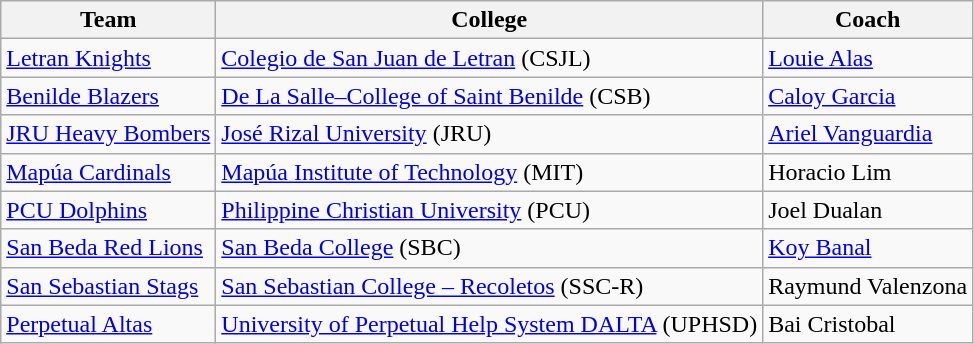<table class="wikitable">
<tr>
<th>Team</th>
<th>College</th>
<th>Coach</th>
</tr>
<tr>
<td><a href='#'>Letran Knights</a></td>
<td><a href='#'>Colegio de San Juan de Letran</a> (CSJL)</td>
<td><a href='#'>Louie Alas</a></td>
</tr>
<tr>
<td><a href='#'>Benilde Blazers</a></td>
<td><a href='#'>De La Salle–College of Saint Benilde</a> (CSB)</td>
<td><a href='#'>Caloy Garcia</a></td>
</tr>
<tr>
<td><a href='#'>JRU Heavy Bombers</a></td>
<td><a href='#'>José Rizal University</a> (JRU)</td>
<td><a href='#'>Ariel Vanguardia</a></td>
</tr>
<tr>
<td><a href='#'>Mapúa Cardinals</a></td>
<td><a href='#'>Mapúa Institute of Technology</a> (MIT)</td>
<td>Horacio Lim</td>
</tr>
<tr>
<td><a href='#'>PCU Dolphins</a></td>
<td><a href='#'>Philippine Christian University</a> (PCU)</td>
<td>Joel Dualan</td>
</tr>
<tr>
<td><a href='#'>San Beda Red Lions</a></td>
<td><a href='#'>San Beda College</a> (SBC)</td>
<td><a href='#'>Koy Banal</a></td>
</tr>
<tr>
<td><a href='#'>San Sebastian Stags</a></td>
<td><a href='#'>San Sebastian College – Recoletos</a> (SSC-R)</td>
<td>Raymund Valenzona</td>
</tr>
<tr>
<td><a href='#'>Perpetual Altas</a></td>
<td><a href='#'>University of Perpetual Help System DALTA</a> (UPHSD)</td>
<td>Bai Cristobal</td>
</tr>
</table>
